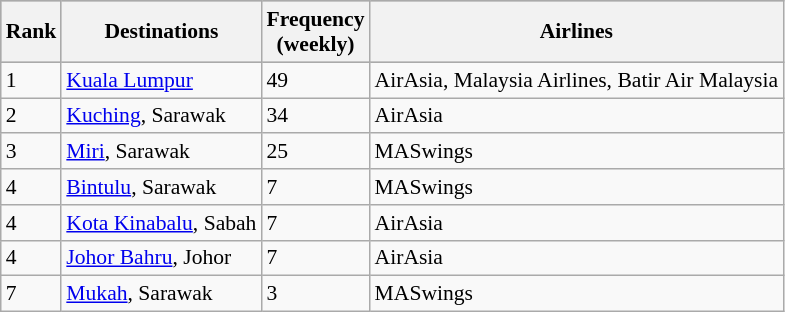<table class="wikitable sortable" style="font-size:90%; align=center;">
<tr style="background:darkgrey;">
<th>Rank</th>
<th>Destinations</th>
<th>Frequency<br>(weekly)</th>
<th>Airlines</th>
</tr>
<tr>
<td>1</td>
<td> <a href='#'>Kuala Lumpur</a></td>
<td>49</td>
<td>AirAsia, Malaysia Airlines, Batir Air Malaysia</td>
</tr>
<tr>
<td>2</td>
<td> <a href='#'>Kuching</a>, Sarawak</td>
<td>34</td>
<td>AirAsia</td>
</tr>
<tr>
<td>3</td>
<td> <a href='#'>Miri</a>, Sarawak</td>
<td>25</td>
<td>MASwings</td>
</tr>
<tr>
<td>4</td>
<td> <a href='#'>Bintulu</a>, Sarawak</td>
<td>7</td>
<td>MASwings</td>
</tr>
<tr>
<td>4</td>
<td> <a href='#'>Kota Kinabalu</a>, Sabah</td>
<td>7</td>
<td>AirAsia</td>
</tr>
<tr>
<td>4</td>
<td> <a href='#'>Johor Bahru</a>, Johor</td>
<td>7</td>
<td>AirAsia</td>
</tr>
<tr>
<td>7</td>
<td> <a href='#'>Mukah</a>, Sarawak</td>
<td>3</td>
<td>MASwings</td>
</tr>
</table>
